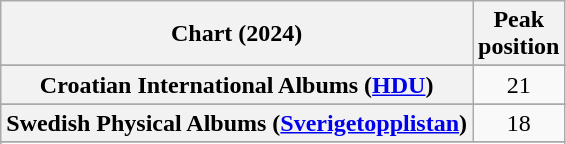<table class="wikitable sortable plainrowheaders" style="text-align:center">
<tr>
<th scope="col">Chart (2024)</th>
<th scope="col">Peak<br>position</th>
</tr>
<tr>
</tr>
<tr>
</tr>
<tr>
</tr>
<tr>
<th scope="row">Croatian International Albums (<a href='#'>HDU</a>)</th>
<td>21</td>
</tr>
<tr>
</tr>
<tr>
</tr>
<tr>
</tr>
<tr>
</tr>
<tr>
</tr>
<tr>
<th scope="row">Swedish Physical Albums (<a href='#'>Sverigetopplistan</a>)</th>
<td>18</td>
</tr>
<tr>
</tr>
<tr>
</tr>
<tr>
</tr>
<tr>
</tr>
</table>
